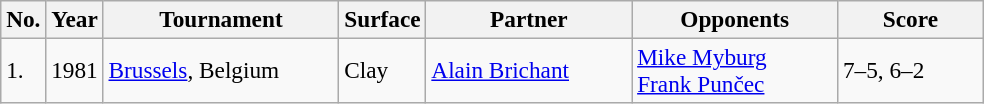<table class="sortable wikitable" style=font-size:97%>
<tr>
<th style="width:20px">No.</th>
<th style="width:30px">Year</th>
<th style="width:150px">Tournament</th>
<th style="width:50px">Surface</th>
<th style="width:130px">Partner</th>
<th style="width:130px">Opponents</th>
<th style="width:90px" class="unsortable">Score</th>
</tr>
<tr>
<td>1.</td>
<td>1981</td>
<td><a href='#'>Brussels</a>, Belgium</td>
<td>Clay</td>
<td> <a href='#'>Alain Brichant</a></td>
<td> <a href='#'>Mike Myburg</a><br> <a href='#'>Frank Punčec</a></td>
<td>7–5, 6–2</td>
</tr>
</table>
